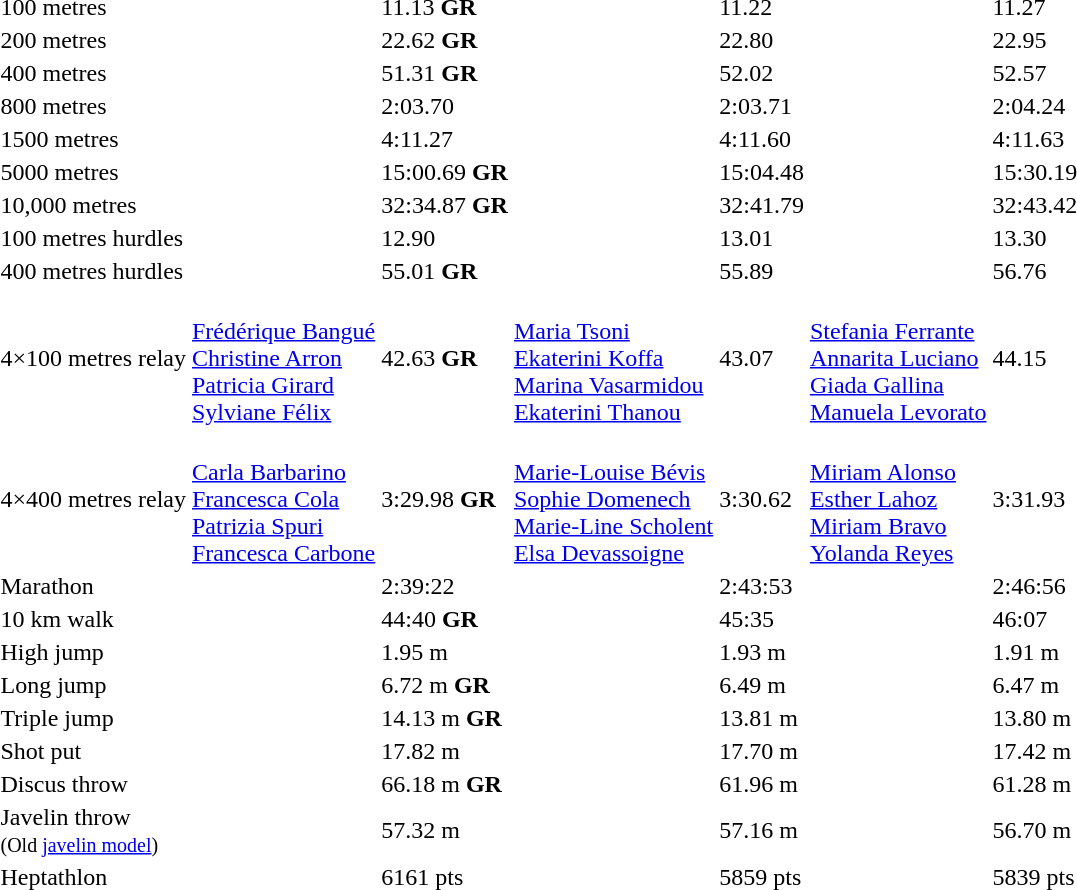<table>
<tr>
<td>100 metres</td>
<td></td>
<td>11.13 <strong>GR</strong></td>
<td></td>
<td>11.22</td>
<td></td>
<td>11.27</td>
</tr>
<tr>
<td>200 metres</td>
<td></td>
<td>22.62 <strong>GR</strong></td>
<td></td>
<td>22.80</td>
<td></td>
<td>22.95</td>
</tr>
<tr>
<td>400 metres</td>
<td></td>
<td>51.31 <strong>GR</strong></td>
<td></td>
<td>52.02</td>
<td></td>
<td>52.57</td>
</tr>
<tr>
<td>800 metres</td>
<td></td>
<td>2:03.70</td>
<td></td>
<td>2:03.71</td>
<td></td>
<td>2:04.24</td>
</tr>
<tr>
<td>1500 metres</td>
<td></td>
<td>4:11.27</td>
<td></td>
<td>4:11.60</td>
<td></td>
<td>4:11.63</td>
</tr>
<tr>
<td>5000 metres</td>
<td></td>
<td>15:00.69 <strong>GR</strong></td>
<td></td>
<td>15:04.48</td>
<td></td>
<td>15:30.19</td>
</tr>
<tr>
<td>10,000 metres</td>
<td></td>
<td>32:34.87 <strong>GR</strong></td>
<td></td>
<td>32:41.79</td>
<td></td>
<td>32:43.42</td>
</tr>
<tr>
<td>100 metres hurdles</td>
<td></td>
<td>12.90</td>
<td></td>
<td>13.01</td>
<td></td>
<td>13.30</td>
</tr>
<tr>
<td>400 metres hurdles</td>
<td></td>
<td>55.01 <strong>GR</strong></td>
<td></td>
<td>55.89</td>
<td></td>
<td>56.76</td>
</tr>
<tr>
<td>4×100 metres relay</td>
<td><br><a href='#'>Frédérique Bangué</a><br><a href='#'>Christine Arron</a><br><a href='#'>Patricia Girard</a><br><a href='#'>Sylviane Félix</a></td>
<td>42.63 <strong>GR</strong></td>
<td><br><a href='#'>Maria Tsoni</a><br><a href='#'>Ekaterini Koffa</a><br><a href='#'>Marina Vasarmidou</a><br><a href='#'>Ekaterini Thanou</a></td>
<td>43.07</td>
<td><br><a href='#'>Stefania Ferrante</a><br><a href='#'>Annarita Luciano</a><br><a href='#'>Giada Gallina</a><br><a href='#'>Manuela Levorato</a></td>
<td>44.15</td>
</tr>
<tr>
<td>4×400 metres relay</td>
<td><br><a href='#'>Carla Barbarino</a><br><a href='#'>Francesca Cola</a><br><a href='#'>Patrizia Spuri</a><br><a href='#'>Francesca Carbone</a></td>
<td>3:29.98 <strong>GR</strong></td>
<td><br><a href='#'>Marie-Louise Bévis</a><br><a href='#'>Sophie Domenech</a><br><a href='#'>Marie-Line Scholent</a><br><a href='#'>Elsa Devassoigne</a></td>
<td>3:30.62</td>
<td><br><a href='#'>Miriam Alonso</a><br><a href='#'>Esther Lahoz</a><br><a href='#'>Miriam Bravo</a><br><a href='#'>Yolanda Reyes</a></td>
<td>3:31.93</td>
</tr>
<tr>
<td>Marathon</td>
<td></td>
<td>2:39:22</td>
<td></td>
<td>2:43:53</td>
<td></td>
<td>2:46:56</td>
</tr>
<tr>
<td>10 km walk</td>
<td></td>
<td>44:40 <strong>GR</strong></td>
<td></td>
<td>45:35</td>
<td></td>
<td>46:07</td>
</tr>
<tr>
<td>High jump</td>
<td></td>
<td>1.95 m</td>
<td></td>
<td>1.93 m</td>
<td></td>
<td>1.91 m</td>
</tr>
<tr>
<td>Long jump</td>
<td></td>
<td>6.72 m <strong>GR</strong></td>
<td></td>
<td>6.49 m</td>
<td></td>
<td>6.47 m</td>
</tr>
<tr>
<td>Triple jump</td>
<td></td>
<td>14.13 m <strong>GR</strong></td>
<td></td>
<td>13.81 m</td>
<td></td>
<td>13.80 m</td>
</tr>
<tr>
<td>Shot put</td>
<td></td>
<td>17.82 m</td>
<td></td>
<td>17.70 m</td>
<td></td>
<td>17.42 m</td>
</tr>
<tr>
<td>Discus throw</td>
<td></td>
<td>66.18 m <strong>GR</strong></td>
<td></td>
<td>61.96 m</td>
<td></td>
<td>61.28 m</td>
</tr>
<tr>
<td>Javelin throw<br><small>(Old <a href='#'>javelin model</a>)</small></td>
<td></td>
<td>57.32 m</td>
<td></td>
<td>57.16 m</td>
<td></td>
<td>56.70 m</td>
</tr>
<tr>
<td>Heptathlon</td>
<td></td>
<td>6161 pts</td>
<td></td>
<td>5859 pts</td>
<td></td>
<td>5839 pts</td>
</tr>
</table>
